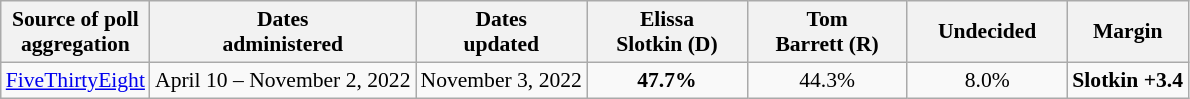<table class="wikitable sortable" style="text-align:center;font-size:90%;line-height:17px">
<tr>
<th>Source of poll<br>aggregation</th>
<th>Dates<br>administered</th>
<th>Dates<br>updated</th>
<th style="width:100px;">Elissa<br>Slotkin (D)</th>
<th style="width:100px;">Tom<br>Barrett (R)</th>
<th style="width:100px;">Undecided<br></th>
<th>Margin</th>
</tr>
<tr>
<td><a href='#'>FiveThirtyEight</a></td>
<td>April 10 – November 2, 2022</td>
<td>November 3, 2022</td>
<td><strong>47.7%</strong></td>
<td>44.3%</td>
<td>8.0%</td>
<td><strong>Slotkin +3.4</strong></td>
</tr>
</table>
